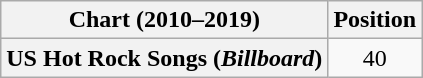<table class="wikitable plainrowheaders">
<tr>
<th>Chart (2010–2019)</th>
<th>Position</th>
</tr>
<tr>
<th scope="row">US Hot Rock Songs (<em>Billboard</em>)</th>
<td style="text-align:center;">40</td>
</tr>
</table>
